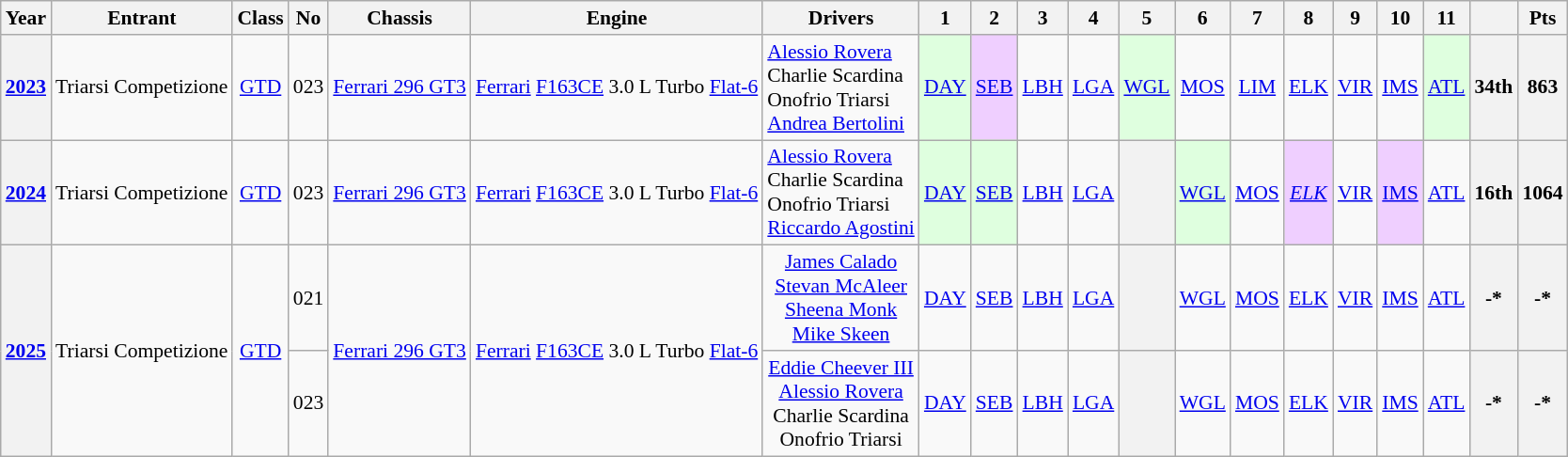<table class="wikitable" style="font-size: 90%; text-align:center">
<tr>
<th>Year</th>
<th>Entrant</th>
<th>Class</th>
<th>No</th>
<th>Chassis</th>
<th>Engine</th>
<th>Drivers</th>
<th>1</th>
<th>2</th>
<th>3</th>
<th>4</th>
<th>5</th>
<th>6</th>
<th>7</th>
<th>8</th>
<th>9</th>
<th>10</th>
<th>11</th>
<th></th>
<th>Pts</th>
</tr>
<tr>
<th><a href='#'>2023</a></th>
<td> Triarsi Competizione</td>
<td><a href='#'>GTD</a></td>
<td>023</td>
<td><a href='#'>Ferrari 296 GT3</a></td>
<td><a href='#'>Ferrari</a> <a href='#'>F163CE</a> 3.0 L Turbo <a href='#'>Flat-6</a></td>
<td align="left"> <a href='#'>Alessio Rovera</a><br> Charlie Scardina<br> Onofrio Triarsi<br> <a href='#'>Andrea Bertolini</a></td>
<td style="background:#DFFFDF;"><a href='#'>DAY</a><br></td>
<td style="background:#EFCFFF;"><a href='#'>SEB</a><br></td>
<td style="background:#;"><a href='#'>LBH</a><br></td>
<td style="background:#;"><a href='#'>LGA</a><br></td>
<td style="background:#DFFFDF;"><a href='#'>WGL</a><br></td>
<td style="background:#;"><a href='#'>MOS</a><br></td>
<td style="background:#;"><a href='#'>LIM</a><br></td>
<td style="background:#;"><a href='#'>ELK</a><br></td>
<td style="background:#;"><a href='#'>VIR</a><br></td>
<td style="background:#;"><a href='#'>IMS</a><br></td>
<td style="background:#DFFFDF;"><a href='#'>ATL</a><br></td>
<th>34th</th>
<th>863</th>
</tr>
<tr>
<th><a href='#'>2024</a></th>
<td> Triarsi Competizione</td>
<td><a href='#'>GTD</a></td>
<td>023</td>
<td><a href='#'>Ferrari 296 GT3</a></td>
<td><a href='#'>Ferrari</a> <a href='#'>F163CE</a> 3.0 L Turbo <a href='#'>Flat-6</a></td>
<td align="left"> <a href='#'>Alessio Rovera</a><br> Charlie Scardina<br> Onofrio Triarsi<br> <a href='#'>Riccardo Agostini</a></td>
<td style="background:#DFFFDF;"><a href='#'>DAY</a><br></td>
<td style="background:#DFFFDF;"><a href='#'>SEB</a><br></td>
<td style="background:#;"><a href='#'>LBH</a><br></td>
<td style="background:#;"><a href='#'>LGA</a><br></td>
<th></th>
<td style="background:#DFFFDF;"><a href='#'>WGL</a><br></td>
<td style="background:#;"><a href='#'>MOS</a><br></td>
<td style="background:#EFCFFF;"><em><a href='#'>ELK</a></em><br></td>
<td style="background:#;"><a href='#'>VIR</a><br></td>
<td style="background:#EFCFFF;"><a href='#'>IMS</a><br></td>
<td style="background:#;"><a href='#'>ATL</a><br></td>
<th>16th</th>
<th>1064</th>
</tr>
<tr>
<th rowspan="2"><a href='#'>2025</a></th>
<td rowspan="2"> Triarsi Competizione</td>
<td rowspan="2"><a href='#'>GTD</a></td>
<td>021</td>
<td rowspan="2"><a href='#'>Ferrari 296 GT3</a></td>
<td rowspan="2"><a href='#'>Ferrari</a> <a href='#'>F163CE</a> 3.0 L Turbo <a href='#'>Flat-6</a></td>
<td> <a href='#'>James Calado</a><br> <a href='#'>Stevan McAleer</a><br> <a href='#'>Sheena Monk</a><br> <a href='#'>Mike Skeen</a></td>
<td style="background:#;"><a href='#'>DAY</a><br></td>
<td style="background:#;"><a href='#'>SEB</a><br></td>
<td style="background:#;"><a href='#'>LBH</a><br></td>
<td style="background:#;"><a href='#'>LGA</a><br></td>
<th></th>
<td style="background:#;"><a href='#'>WGL</a><br></td>
<td style="background:#;"><a href='#'>MOS</a><br></td>
<td style="background:#;"><a href='#'>ELK</a><br></td>
<td style="background:#;"><a href='#'>VIR</a><br></td>
<td style="background:#;"><a href='#'>IMS</a><br></td>
<td style="background:#;"><a href='#'>ATL</a><br></td>
<th>-*</th>
<th>-*</th>
</tr>
<tr>
<td>023</td>
<td> <a href='#'>Eddie Cheever III</a><br> <a href='#'>Alessio Rovera</a><br> Charlie Scardina<br> Onofrio Triarsi</td>
<td style="background:#;"><a href='#'>DAY</a><br></td>
<td style="background:#;"><a href='#'>SEB</a><br></td>
<td style="background:#;"><a href='#'>LBH</a><br></td>
<td style="background:#;"><a href='#'>LGA</a><br></td>
<th></th>
<td style="background:#;"><a href='#'>WGL</a><br></td>
<td style="background:#;"><a href='#'>MOS</a><br></td>
<td style="background:#;"><a href='#'>ELK</a><br></td>
<td style="background:#;"><a href='#'>VIR</a><br></td>
<td style="background:#;"><a href='#'>IMS</a><br></td>
<td style="background:#;"><a href='#'>ATL</a><br></td>
<th>-*</th>
<th>-*</th>
</tr>
</table>
